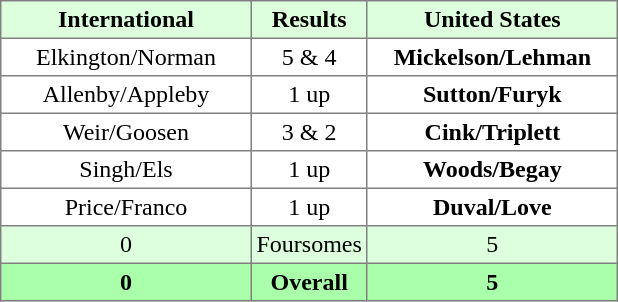<table border="1" cellpadding="3" style="border-collapse:collapse; text-align:center;">
<tr style="background:#ddffdd;">
<th width=160>International</th>
<th>Results</th>
<th width=160>United States</th>
</tr>
<tr>
<td>Elkington/Norman</td>
<td>5 & 4</td>
<td><strong>Mickelson/Lehman</strong></td>
</tr>
<tr>
<td>Allenby/Appleby</td>
<td>1 up</td>
<td><strong>Sutton/Furyk</strong></td>
</tr>
<tr>
<td>Weir/Goosen</td>
<td>3 & 2</td>
<td><strong>Cink/Triplett</strong></td>
</tr>
<tr>
<td>Singh/Els</td>
<td>1 up</td>
<td><strong>Woods/Begay</strong></td>
</tr>
<tr>
<td>Price/Franco</td>
<td>1 up</td>
<td><strong>Duval/Love</strong></td>
</tr>
<tr style="background:#ddffdd;">
<td>0</td>
<td>Foursomes</td>
<td>5</td>
</tr>
<tr style="background:#aaffaa;">
<th>0</th>
<th>Overall</th>
<th>5</th>
</tr>
</table>
